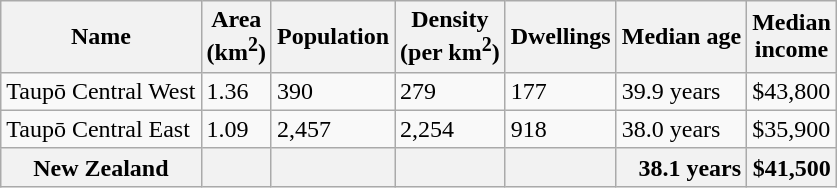<table class="wikitable defaultright col1left">
<tr>
<th>Name</th>
<th>Area<br>(km<sup>2</sup>)</th>
<th>Population</th>
<th>Density<br>(per km<sup>2</sup>)</th>
<th>Dwellings</th>
<th>Median age</th>
<th>Median<br>income</th>
</tr>
<tr>
<td>Taupō Central West</td>
<td>1.36</td>
<td>390</td>
<td>279</td>
<td>177</td>
<td>39.9 years</td>
<td>$43,800</td>
</tr>
<tr>
<td>Taupō Central East</td>
<td>1.09</td>
<td>2,457</td>
<td>2,254</td>
<td>918</td>
<td>38.0 years</td>
<td>$35,900</td>
</tr>
<tr>
<th>New Zealand</th>
<th></th>
<th></th>
<th></th>
<th></th>
<th style="text-align:right;">38.1 years</th>
<th style="text-align:right;">$41,500</th>
</tr>
</table>
